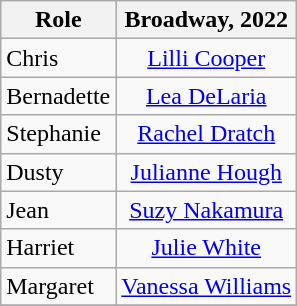<table class="wikitable">
<tr>
<th>Role</th>
<th>Broadway, 2022</th>
</tr>
<tr>
<td>Chris</td>
<td align="center"><a href='#'>Lilli Cooper</a></td>
</tr>
<tr>
<td>Bernadette</td>
<td align="center"><a href='#'>Lea DeLaria</a></td>
</tr>
<tr>
<td>Stephanie</td>
<td align="center"><a href='#'>Rachel Dratch</a></td>
</tr>
<tr>
<td>Dusty</td>
<td align="center"><a href='#'>Julianne Hough</a></td>
</tr>
<tr>
<td>Jean</td>
<td align="center"><a href='#'>Suzy Nakamura</a></td>
</tr>
<tr>
<td>Harriet</td>
<td align="center"><a href='#'>Julie White</a></td>
</tr>
<tr>
<td>Margaret</td>
<td align="center"><a href='#'>Vanessa Williams</a></td>
</tr>
<tr>
</tr>
</table>
